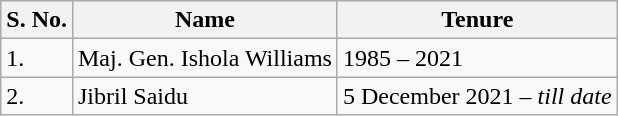<table class="wikitable">
<tr>
<th>S. No.</th>
<th>Name</th>
<th>Tenure</th>
</tr>
<tr>
<td>1.</td>
<td> Maj. Gen. Ishola Williams </td>
<td>1985 – 2021</td>
</tr>
<tr>
<td>2.</td>
<td> Jibril Saidu </td>
<td>5 December 2021 – <em>till date</em></td>
</tr>
</table>
